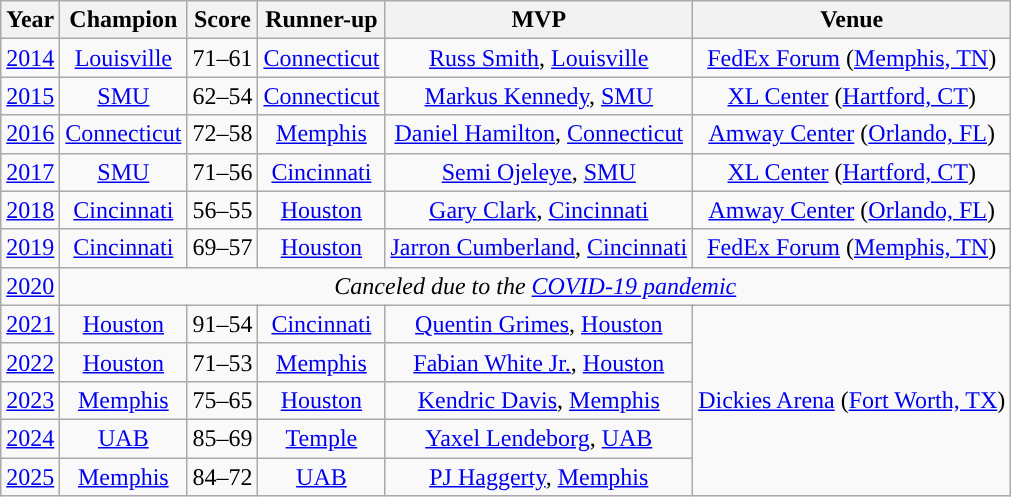<table class="wikitable sortable">
<tr>
<th width=px>Year</th>
<th width=px>Champion</th>
<th width=px>Score</th>
<th width=px>Runner-up</th>
<th width=px>MVP</th>
<th width=px>Venue</th>
</tr>
<tr align="center">
<td><a href='#'>2014</a></td>
<td><a href='#'>Louisville</a></td>
<td>71–61</td>
<td><a href='#'>Connecticut</a></td>
<td><a href='#'>Russ Smith</a>, <a href='#'>Louisville</a></td>
<td><a href='#'>FedEx Forum</a> (<a href='#'>Memphis, TN</a>)</td>
</tr>
<tr align="center">
<td><a href='#'>2015</a></td>
<td><a href='#'>SMU</a></td>
<td>62–54</td>
<td><a href='#'>Connecticut</a></td>
<td><a href='#'>Markus Kennedy</a>, <a href='#'>SMU</a></td>
<td><a href='#'>XL Center</a> (<a href='#'>Hartford, CT</a>)</td>
</tr>
<tr align="center">
<td><a href='#'>2016</a></td>
<td><a href='#'>Connecticut</a></td>
<td>72–58</td>
<td><a href='#'>Memphis</a></td>
<td><a href='#'>Daniel Hamilton</a>, <a href='#'>Connecticut</a></td>
<td><a href='#'>Amway Center</a> (<a href='#'>Orlando, FL</a>)</td>
</tr>
<tr align="center">
<td><a href='#'>2017</a></td>
<td><a href='#'>SMU</a></td>
<td>71–56</td>
<td><a href='#'>Cincinnati</a></td>
<td><a href='#'>Semi Ojeleye</a>, <a href='#'>SMU</a></td>
<td><a href='#'>XL Center</a> (<a href='#'>Hartford, CT</a>)</td>
</tr>
<tr align="center">
<td><a href='#'>2018</a></td>
<td><a href='#'>Cincinnati</a></td>
<td>56–55</td>
<td><a href='#'>Houston</a></td>
<td><a href='#'>Gary Clark</a>, <a href='#'>Cincinnati</a></td>
<td><a href='#'>Amway Center</a> (<a href='#'>Orlando, FL</a>)</td>
</tr>
<tr align="center">
<td><a href='#'>2019</a></td>
<td><a href='#'>Cincinnati</a></td>
<td>69–57</td>
<td><a href='#'>Houston</a></td>
<td><a href='#'>Jarron Cumberland</a>, <a href='#'>Cincinnati</a></td>
<td><a href='#'>FedEx Forum</a> (<a href='#'>Memphis, TN</a>)</td>
</tr>
<tr align="center">
<td><a href='#'>2020</a></td>
<td colspan="6"><em>Canceled due to the <a href='#'>COVID-19 pandemic</a></em></td>
</tr>
<tr align="center">
<td><a href='#'>2021</a></td>
<td><a href='#'>Houston</a></td>
<td>91–54</td>
<td><a href='#'>Cincinnati</a></td>
<td><a href='#'>Quentin Grimes</a>, <a href='#'>Houston</a></td>
<td rowspan=5><a href='#'>Dickies Arena</a> (<a href='#'>Fort Worth, TX</a>)</td>
</tr>
<tr align="center">
<td><a href='#'>2022</a></td>
<td><a href='#'>Houston</a></td>
<td>71–53</td>
<td><a href='#'>Memphis</a></td>
<td><a href='#'>Fabian White Jr.</a>, <a href='#'>Houston</a></td>
</tr>
<tr align="center">
<td><a href='#'>2023</a></td>
<td><a href='#'>Memphis</a></td>
<td>75–65</td>
<td><a href='#'>Houston</a></td>
<td><a href='#'>Kendric Davis</a>, <a href='#'>Memphis</a></td>
</tr>
<tr align="center">
<td><a href='#'>2024</a></td>
<td><a href='#'>UAB</a></td>
<td>85–69</td>
<td><a href='#'>Temple</a></td>
<td><a href='#'>Yaxel Lendeborg</a>, <a href='#'>UAB</a></td>
</tr>
<tr align="center">
<td><a href='#'>2025</a></td>
<td><a href='#'>Memphis</a></td>
<td>84–72</td>
<td><a href='#'>UAB</a></td>
<td><a href='#'>PJ Haggerty</a>, <a href='#'>Memphis</a></td>
</tr>
</table>
